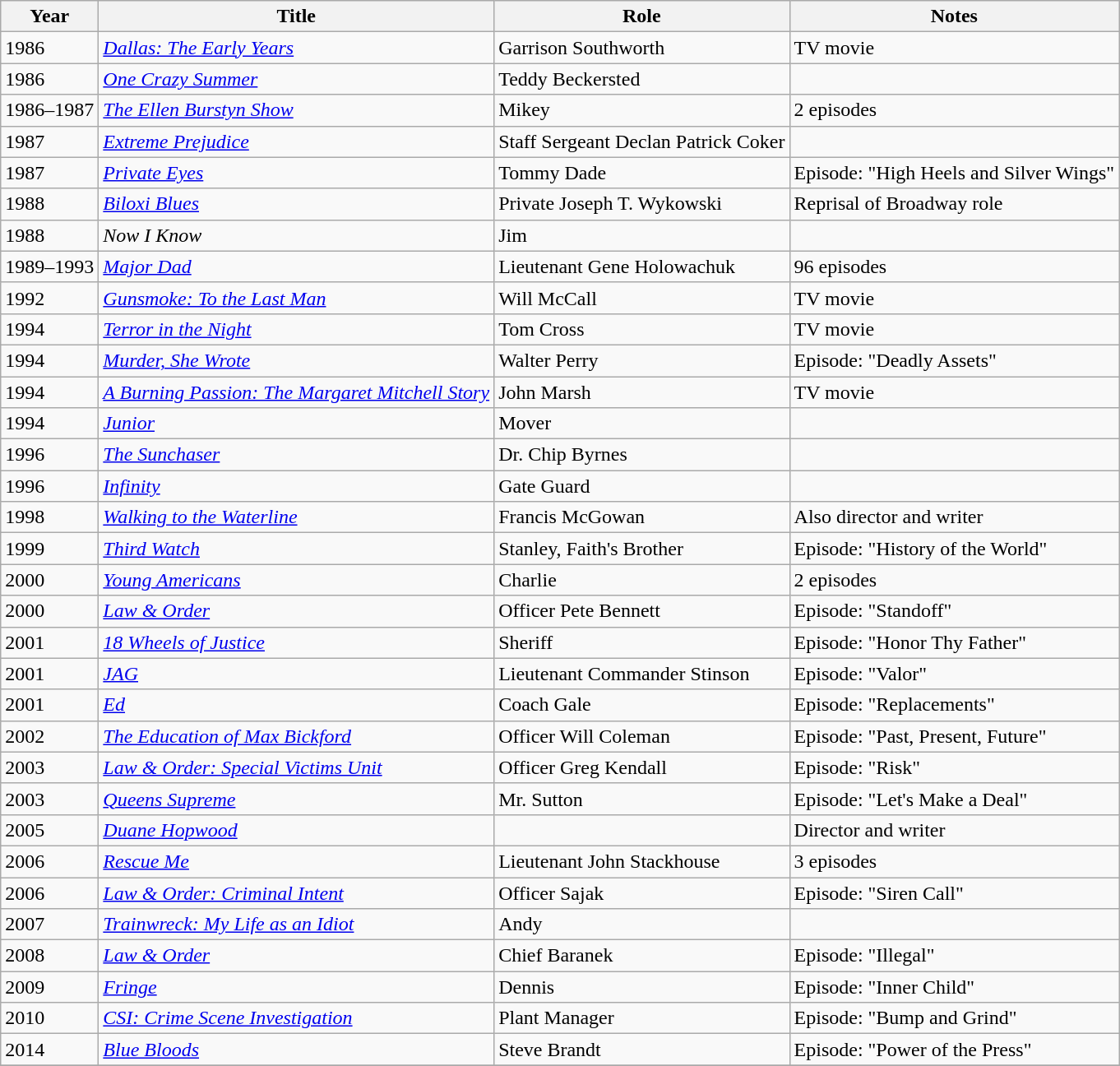<table class="wikitable sortable">
<tr>
<th>Year</th>
<th>Title</th>
<th>Role</th>
<th>Notes</th>
</tr>
<tr>
<td>1986</td>
<td><em><a href='#'>Dallas: The Early Years</a></em></td>
<td>Garrison Southworth</td>
<td>TV movie</td>
</tr>
<tr>
<td>1986</td>
<td><em><a href='#'>One Crazy Summer</a></em></td>
<td>Teddy Beckersted</td>
<td></td>
</tr>
<tr>
<td>1986–1987</td>
<td><em><a href='#'>The Ellen Burstyn Show</a></em></td>
<td>Mikey</td>
<td>2 episodes</td>
</tr>
<tr>
<td>1987</td>
<td><em><a href='#'>Extreme Prejudice</a></em></td>
<td>Staff Sergeant Declan Patrick Coker</td>
<td></td>
</tr>
<tr>
<td>1987</td>
<td><em><a href='#'>Private Eyes</a></em></td>
<td>Tommy Dade</td>
<td>Episode: "High Heels and Silver Wings"</td>
</tr>
<tr>
<td>1988</td>
<td><em><a href='#'>Biloxi Blues</a></em></td>
<td>Private Joseph T. Wykowski</td>
<td>Reprisal of Broadway role</td>
</tr>
<tr>
<td>1988</td>
<td><em>Now I Know</em></td>
<td>Jim</td>
<td></td>
</tr>
<tr>
<td>1989–1993</td>
<td><em><a href='#'>Major Dad</a></em></td>
<td>Lieutenant Gene Holowachuk</td>
<td>96 episodes</td>
</tr>
<tr>
<td>1992</td>
<td><em><a href='#'>Gunsmoke: To the Last Man</a></em></td>
<td>Will McCall</td>
<td>TV movie</td>
</tr>
<tr>
<td>1994</td>
<td><em><a href='#'>Terror in the Night</a></em></td>
<td>Tom Cross</td>
<td>TV movie</td>
</tr>
<tr>
<td>1994</td>
<td><em><a href='#'>Murder, She Wrote</a></em></td>
<td>Walter Perry</td>
<td>Episode: "Deadly Assets"</td>
</tr>
<tr>
<td>1994</td>
<td><em><a href='#'>A Burning Passion: The Margaret Mitchell Story</a></em></td>
<td>John Marsh</td>
<td>TV movie</td>
</tr>
<tr>
<td>1994</td>
<td><em><a href='#'>Junior</a></em></td>
<td>Mover</td>
<td></td>
</tr>
<tr>
<td>1996</td>
<td><em><a href='#'>The Sunchaser</a></em></td>
<td>Dr. Chip Byrnes</td>
<td></td>
</tr>
<tr>
<td>1996</td>
<td><em><a href='#'>Infinity</a></em></td>
<td>Gate Guard</td>
<td></td>
</tr>
<tr>
<td>1998</td>
<td><em><a href='#'>Walking to the Waterline</a></em></td>
<td>Francis McGowan</td>
<td>Also director and writer</td>
</tr>
<tr>
<td>1999</td>
<td><em><a href='#'>Third Watch</a></em></td>
<td>Stanley, Faith's Brother</td>
<td>Episode: "History of the World"</td>
</tr>
<tr>
<td>2000</td>
<td><em><a href='#'>Young Americans</a></em></td>
<td>Charlie</td>
<td>2 episodes</td>
</tr>
<tr>
<td>2000</td>
<td><em><a href='#'>Law & Order</a></em></td>
<td>Officer Pete Bennett</td>
<td>Episode: "Standoff"</td>
</tr>
<tr>
<td>2001</td>
<td><em><a href='#'>18 Wheels of Justice</a></em></td>
<td>Sheriff</td>
<td>Episode: "Honor Thy Father"</td>
</tr>
<tr>
<td>2001</td>
<td><em><a href='#'>JAG</a></em></td>
<td>Lieutenant Commander Stinson</td>
<td>Episode: "Valor"</td>
</tr>
<tr>
<td>2001</td>
<td><em><a href='#'>Ed</a></em></td>
<td>Coach Gale</td>
<td>Episode: "Replacements"</td>
</tr>
<tr>
<td>2002</td>
<td><em><a href='#'>The Education of Max Bickford</a></em></td>
<td>Officer Will Coleman</td>
<td>Episode: "Past, Present, Future"</td>
</tr>
<tr>
<td>2003</td>
<td><em><a href='#'>Law & Order: Special Victims Unit</a></em></td>
<td>Officer Greg Kendall</td>
<td>Episode: "Risk"</td>
</tr>
<tr>
<td>2003</td>
<td><em><a href='#'>Queens Supreme</a></em></td>
<td>Mr. Sutton</td>
<td>Episode: "Let's Make a Deal"</td>
</tr>
<tr>
<td>2005</td>
<td><em><a href='#'>Duane Hopwood</a></em></td>
<td></td>
<td>Director and writer</td>
</tr>
<tr>
<td>2006</td>
<td><em><a href='#'>Rescue Me</a></em></td>
<td>Lieutenant John Stackhouse</td>
<td>3 episodes</td>
</tr>
<tr>
<td>2006</td>
<td><em><a href='#'>Law & Order: Criminal Intent</a></em></td>
<td>Officer Sajak</td>
<td>Episode: "Siren Call"</td>
</tr>
<tr>
<td>2007</td>
<td><em><a href='#'>Trainwreck: My Life as an Idiot</a></em></td>
<td>Andy</td>
<td></td>
</tr>
<tr>
<td>2008</td>
<td><em><a href='#'>Law & Order</a></em></td>
<td>Chief Baranek</td>
<td>Episode: "Illegal"</td>
</tr>
<tr>
<td>2009</td>
<td><em><a href='#'>Fringe</a></em></td>
<td>Dennis</td>
<td>Episode: "Inner Child"</td>
</tr>
<tr>
<td>2010</td>
<td><em><a href='#'>CSI: Crime Scene Investigation</a></em></td>
<td>Plant Manager</td>
<td>Episode: "Bump and Grind"</td>
</tr>
<tr>
<td>2014</td>
<td><em><a href='#'>Blue Bloods</a></em></td>
<td>Steve Brandt</td>
<td>Episode: "Power of the Press"</td>
</tr>
<tr>
</tr>
</table>
